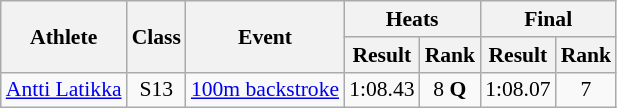<table class=wikitable style="font-size:90%">
<tr>
<th rowspan="2">Athlete</th>
<th rowspan="2">Class</th>
<th rowspan="2">Event</th>
<th colspan="2">Heats</th>
<th colspan="2">Final</th>
</tr>
<tr>
<th>Result</th>
<th>Rank</th>
<th>Result</th>
<th>Rank</th>
</tr>
<tr>
<td><a href='#'>Antti Latikka</a></td>
<td style="text-align:center;">S13</td>
<td><a href='#'>100m backstroke</a></td>
<td style="text-align:center;">1:08.43</td>
<td style="text-align:center;">8 <strong>Q</strong></td>
<td style="text-align:center;">1:08.07</td>
<td style="text-align:center;">7</td>
</tr>
</table>
